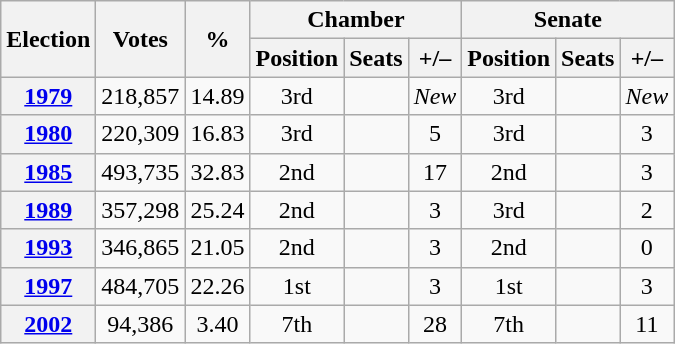<table class=wikitable style=text-align:center>
<tr>
<th rowspan="2">Election</th>
<th rowspan="2">Votes</th>
<th rowspan="2">%</th>
<th colspan="3">Chamber</th>
<th colspan="3">Senate</th>
</tr>
<tr>
<th>Position</th>
<th>Seats</th>
<th>+/–</th>
<th>Position</th>
<th>Seats</th>
<th>+/–</th>
</tr>
<tr>
<th><a href='#'>1979</a></th>
<td>218,857</td>
<td>14.89</td>
<td> 3rd</td>
<td></td>
<td><em>New</em></td>
<td> 3rd</td>
<td></td>
<td><em>New</em></td>
</tr>
<tr>
<th><a href='#'>1980</a></th>
<td>220,309</td>
<td>16.83</td>
<td> 3rd</td>
<td></td>
<td> 5</td>
<td> 3rd</td>
<td></td>
<td> 3</td>
</tr>
<tr>
<th><a href='#'>1985</a></th>
<td>493,735</td>
<td>32.83</td>
<td> 2nd</td>
<td></td>
<td> 17</td>
<td> 2nd</td>
<td></td>
<td> 3</td>
</tr>
<tr>
<th><a href='#'>1989</a></th>
<td>357,298</td>
<td>25.24</td>
<td> 2nd</td>
<td></td>
<td> 3</td>
<td> 3rd</td>
<td></td>
<td> 2</td>
</tr>
<tr>
<th><a href='#'>1993</a></th>
<td>346,865</td>
<td>21.05</td>
<td> 2nd</td>
<td></td>
<td> 3</td>
<td> 2nd</td>
<td></td>
<td> 0</td>
</tr>
<tr>
<th><a href='#'>1997</a></th>
<td>484,705</td>
<td>22.26</td>
<td> 1st</td>
<td></td>
<td> 3</td>
<td> 1st</td>
<td></td>
<td> 3</td>
</tr>
<tr>
<th><a href='#'>2002</a></th>
<td>94,386</td>
<td>3.40</td>
<td> 7th</td>
<td></td>
<td> 28</td>
<td> 7th</td>
<td></td>
<td> 11</td>
</tr>
</table>
